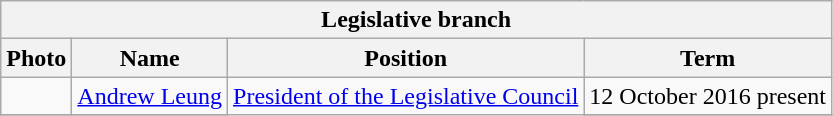<table class="wikitable" style="text-align:center">
<tr>
<th colspan="4">Legislative branch</th>
</tr>
<tr>
<th>Photo</th>
<th>Name</th>
<th>Position</th>
<th>Term</th>
</tr>
<tr>
<td></td>
<td><a href='#'>Andrew Leung</a></td>
<td rowspan="2"><a href='#'>President of the Legislative Council</a></td>
<td>12 October 2016  present</td>
</tr>
<tr>
</tr>
</table>
